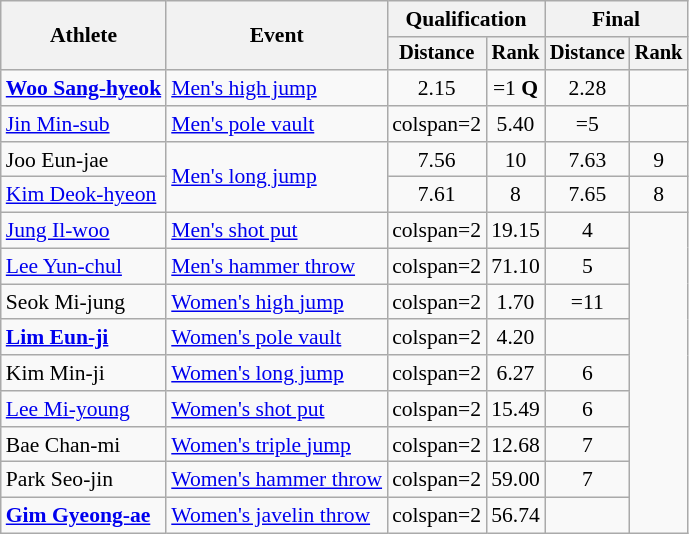<table class="wikitable" style="font-size:90%; text-align:center;">
<tr>
<th rowspan=2>Athlete</th>
<th rowspan=2>Event</th>
<th colspan=2>Qualification</th>
<th colspan=2>Final</th>
</tr>
<tr style=font-size:95%>
<th>Distance</th>
<th>Rank</th>
<th>Distance</th>
<th>Rank</th>
</tr>
<tr>
<td align=left><strong><a href='#'>Woo Sang-hyeok</a></strong></td>
<td align=left><a href='#'>Men's high jump</a></td>
<td>2.15</td>
<td>=1 <strong>Q</strong></td>
<td>2.28</td>
<td></td>
</tr>
<tr>
<td align=left><a href='#'>Jin Min-sub</a></td>
<td align=left><a href='#'>Men's pole vault</a></td>
<td>colspan=2</td>
<td>5.40</td>
<td>=5</td>
</tr>
<tr>
<td align=left>Joo Eun-jae</td>
<td align=left rowspan=2><a href='#'>Men's long jump</a></td>
<td>7.56</td>
<td>10 </td>
<td>7.63</td>
<td>9</td>
</tr>
<tr>
<td align=left><a href='#'>Kim Deok-hyeon</a></td>
<td>7.61</td>
<td>8 </td>
<td>7.65</td>
<td>8</td>
</tr>
<tr>
<td align=left><a href='#'>Jung Il-woo</a></td>
<td align=left><a href='#'>Men's shot put</a></td>
<td>colspan=2</td>
<td>19.15</td>
<td>4</td>
</tr>
<tr>
<td align=left><a href='#'>Lee Yun-chul</a></td>
<td align=left><a href='#'>Men's hammer throw</a></td>
<td>colspan=2</td>
<td>71.10</td>
<td>5</td>
</tr>
<tr>
<td align=left>Seok Mi-jung</td>
<td align=left><a href='#'>Women's high jump</a></td>
<td>colspan=2</td>
<td>1.70</td>
<td>=11</td>
</tr>
<tr>
<td align=left><strong><a href='#'>Lim Eun-ji</a></strong></td>
<td align=left><a href='#'>Women's pole vault</a></td>
<td>colspan=2</td>
<td>4.20</td>
<td></td>
</tr>
<tr>
<td align=left>Kim Min-ji</td>
<td align=left><a href='#'>Women's long jump</a></td>
<td>colspan=2</td>
<td>6.27</td>
<td>6</td>
</tr>
<tr>
<td align=left><a href='#'>Lee Mi-young</a></td>
<td align=left><a href='#'>Women's shot put</a></td>
<td>colspan=2</td>
<td>15.49</td>
<td>6</td>
</tr>
<tr>
<td align=left>Bae Chan-mi</td>
<td align=left><a href='#'>Women's triple jump</a></td>
<td>colspan=2</td>
<td>12.68</td>
<td>7</td>
</tr>
<tr>
<td align=left>Park Seo-jin</td>
<td align=left><a href='#'>Women's hammer throw</a></td>
<td>colspan=2</td>
<td>59.00</td>
<td>7</td>
</tr>
<tr>
<td align=left><strong><a href='#'>Gim Gyeong-ae</a></strong></td>
<td align=left><a href='#'>Women's javelin throw</a></td>
<td>colspan=2</td>
<td>56.74</td>
<td></td>
</tr>
</table>
